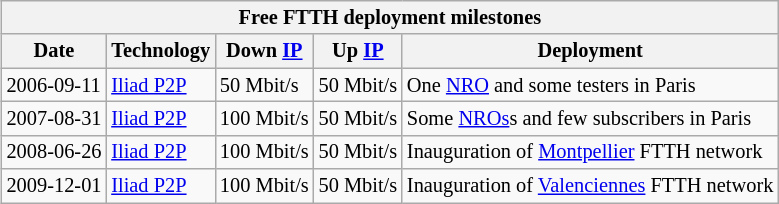<table class="wikitable" style="font-size: 85%; text-align: left; float: right; clear: right; margin: 0 0 1em 1em">
<tr>
<th colspan="5">Free FTTH deployment milestones</th>
</tr>
<tr>
<th>Date</th>
<th>Technology</th>
<th>Down <a href='#'>IP</a></th>
<th>Up <a href='#'>IP</a></th>
<th>Deployment</th>
</tr>
<tr>
<td>2006-09-11</td>
<td><a href='#'>Iliad P2P</a></td>
<td>50 Mbit/s</td>
<td>50 Mbit/s</td>
<td>One <a href='#'>NRO</a> and some testers in Paris</td>
</tr>
<tr>
<td>2007-08-31</td>
<td><a href='#'>Iliad P2P</a></td>
<td>100 Mbit/s</td>
<td>50 Mbit/s</td>
<td>Some <a href='#'>NROs</a>s and few subscribers in Paris</td>
</tr>
<tr>
<td>2008-06-26</td>
<td><a href='#'>Iliad P2P</a></td>
<td>100 Mbit/s</td>
<td>50 Mbit/s</td>
<td>Inauguration of <a href='#'>Montpellier</a> FTTH network</td>
</tr>
<tr>
<td>2009-12-01</td>
<td><a href='#'>Iliad P2P</a></td>
<td>100 Mbit/s</td>
<td>50 Mbit/s</td>
<td>Inauguration of <a href='#'>Valenciennes</a> FTTH network</td>
</tr>
</table>
